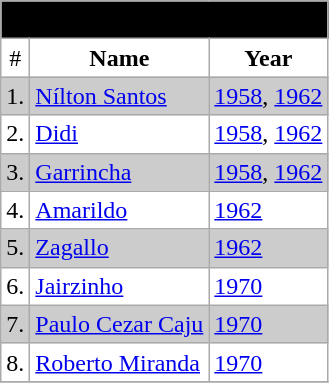<table class="wikitable">
<tr style="text-align:center; background:#000;">
<td COLSPAN="14"><span><strong>World Cup Champions</strong></span></td>
</tr>
<tr style="text-align:center; background:#fff;">
<td>#</td>
<td><strong>Name</strong></td>
<td><strong>Year</strong></td>
</tr>
<tr style="text-align:left; background:#ccc;">
<td>1.</td>
<td> <a href='#'>Nílton Santos</a></td>
<td><a href='#'>1958</a>, <a href='#'>1962</a></td>
</tr>
<tr style="text-align:left; background:#fff;">
<td>2.</td>
<td> <a href='#'>Didi</a></td>
<td><a href='#'>1958</a>, <a href='#'>1962</a></td>
</tr>
<tr style="text-align:left; background:#ccc;">
<td>3.</td>
<td> <a href='#'>Garrincha</a></td>
<td><a href='#'>1958</a>, <a href='#'>1962</a></td>
</tr>
<tr style="text-align:left; background:#fff;">
<td>4.</td>
<td> <a href='#'>Amarildo</a></td>
<td><a href='#'>1962</a></td>
</tr>
<tr style="text-align:left; background:#ccc;">
<td>5.</td>
<td> <a href='#'>Zagallo</a></td>
<td><a href='#'>1962</a></td>
</tr>
<tr style="text-align:left; background:#fff;">
<td>6.</td>
<td> <a href='#'>Jairzinho</a></td>
<td><a href='#'>1970</a></td>
</tr>
<tr style="text-align:left; background:#ccc;">
<td>7.</td>
<td> <a href='#'>Paulo Cezar Caju</a></td>
<td><a href='#'>1970</a></td>
</tr>
<tr style="text-align:left; background:#fff;">
<td>8.</td>
<td> <a href='#'>Roberto Miranda</a></td>
<td><a href='#'>1970</a></td>
</tr>
<tr style="text-align:left; background:#cc;">
</tr>
</table>
